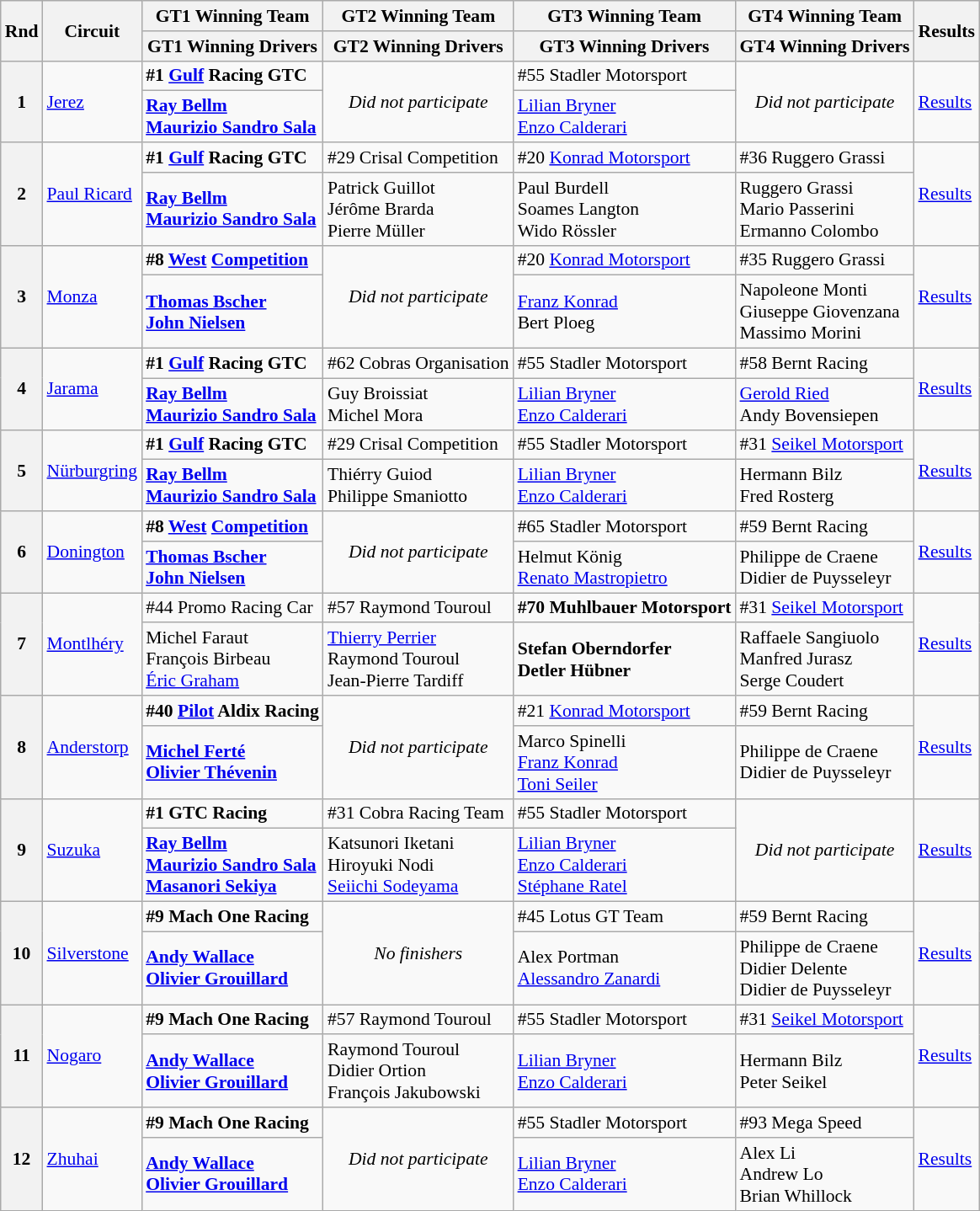<table class="wikitable" style="font-size: 90%;">
<tr>
<th rowspan=2>Rnd</th>
<th rowspan=2>Circuit</th>
<th>GT1 Winning Team</th>
<th>GT2 Winning Team</th>
<th>GT3 Winning Team</th>
<th>GT4 Winning Team</th>
<th rowspan=2>Results</th>
</tr>
<tr>
<th>GT1 Winning Drivers</th>
<th>GT2 Winning Drivers</th>
<th>GT3 Winning Drivers</th>
<th>GT4 Winning Drivers</th>
</tr>
<tr>
<th rowspan=2>1</th>
<td rowspan=2><a href='#'>Jerez</a></td>
<td><strong> #1 <a href='#'>Gulf</a> Racing GTC</strong></td>
<td rowspan=2 align=center><em>Did not participate</em></td>
<td> #55 Stadler Motorsport</td>
<td rowspan=2 align=center><em>Did not participate</em></td>
<td rowspan=2><a href='#'>Results</a></td>
</tr>
<tr>
<td><strong> <a href='#'>Ray Bellm</a><br> <a href='#'>Maurizio Sandro Sala</a></strong></td>
<td> <a href='#'>Lilian Bryner</a><br> <a href='#'>Enzo Calderari</a></td>
</tr>
<tr>
<th rowspan=2>2</th>
<td rowspan=2><a href='#'>Paul Ricard</a></td>
<td><strong> #1 <a href='#'>Gulf</a> Racing GTC</strong></td>
<td> #29 Crisal Competition</td>
<td> #20 <a href='#'>Konrad Motorsport</a></td>
<td> #36 Ruggero Grassi</td>
<td rowspan=2><a href='#'>Results</a></td>
</tr>
<tr>
<td><strong> <a href='#'>Ray Bellm</a><br> <a href='#'>Maurizio Sandro Sala</a></strong></td>
<td> Patrick Guillot<br> Jérôme Brarda<br> Pierre Müller</td>
<td> Paul Burdell<br> Soames Langton<br> Wido Rössler</td>
<td> Ruggero Grassi<br> Mario Passerini<br> Ermanno Colombo</td>
</tr>
<tr>
<th rowspan=2>3</th>
<td rowspan=2><a href='#'>Monza</a></td>
<td><strong> #8 <a href='#'>West</a> <a href='#'>Competition</a></strong></td>
<td rowspan=2 align=center><em>Did not participate</em></td>
<td> #20 <a href='#'>Konrad Motorsport</a></td>
<td> #35 Ruggero Grassi</td>
<td rowspan=2><a href='#'>Results</a></td>
</tr>
<tr>
<td><strong> <a href='#'>Thomas Bscher</a><br> <a href='#'>John Nielsen</a></strong></td>
<td> <a href='#'>Franz Konrad</a><br> Bert Ploeg</td>
<td> Napoleone Monti<br> Giuseppe Giovenzana<br> Massimo Morini</td>
</tr>
<tr>
<th rowspan=2>4</th>
<td rowspan=2><a href='#'>Jarama</a></td>
<td><strong> #1 <a href='#'>Gulf</a> Racing GTC</strong></td>
<td> #62 Cobras Organisation</td>
<td> #55 Stadler Motorsport</td>
<td> #58 Bernt Racing</td>
<td rowspan=2><a href='#'>Results</a></td>
</tr>
<tr>
<td><strong> <a href='#'>Ray Bellm</a><br> <a href='#'>Maurizio Sandro Sala</a></strong></td>
<td> Guy Broissiat<br> Michel Mora</td>
<td> <a href='#'>Lilian Bryner</a><br> <a href='#'>Enzo Calderari</a></td>
<td> <a href='#'>Gerold Ried</a><br> Andy Bovensiepen</td>
</tr>
<tr>
<th rowspan=2>5</th>
<td rowspan=2><a href='#'>Nürburgring</a></td>
<td><strong> #1 <a href='#'>Gulf</a> Racing GTC</strong></td>
<td> #29 Crisal Competition</td>
<td> #55 Stadler Motorsport</td>
<td> #31 <a href='#'>Seikel Motorsport</a></td>
<td rowspan=2><a href='#'>Results</a></td>
</tr>
<tr>
<td><strong> <a href='#'>Ray Bellm</a><br> <a href='#'>Maurizio Sandro Sala</a></strong></td>
<td> Thiérry Guiod<br> Philippe Smaniotto</td>
<td> <a href='#'>Lilian Bryner</a><br> <a href='#'>Enzo Calderari</a></td>
<td> Hermann Bilz<br> Fred Rosterg</td>
</tr>
<tr>
<th rowspan=2>6</th>
<td rowspan=2><a href='#'>Donington</a></td>
<td><strong> #8 <a href='#'>West</a> <a href='#'>Competition</a></strong></td>
<td rowspan=2 align=center><em>Did not participate</em></td>
<td> #65 Stadler Motorsport</td>
<td> #59 Bernt Racing</td>
<td rowspan=2><a href='#'>Results</a></td>
</tr>
<tr>
<td><strong> <a href='#'>Thomas Bscher</a><br> <a href='#'>John Nielsen</a></strong></td>
<td> Helmut König<br> <a href='#'>Renato Mastropietro</a></td>
<td> Philippe de Craene<br> Didier de Puysseleyr</td>
</tr>
<tr>
<th rowspan=2>7</th>
<td rowspan=2><a href='#'>Montlhéry</a></td>
<td> #44 Promo Racing Car</td>
<td> #57 Raymond Touroul</td>
<td><strong> #70 Muhlbauer Motorsport</strong></td>
<td> #31 <a href='#'>Seikel Motorsport</a></td>
<td rowspan=2><a href='#'>Results</a></td>
</tr>
<tr>
<td> Michel Faraut<br> François Birbeau<br> <a href='#'>Éric Graham</a></td>
<td> <a href='#'>Thierry Perrier</a><br> Raymond Touroul<br> Jean-Pierre Tardiff</td>
<td><strong> Stefan Oberndorfer<br> Detler Hübner</strong></td>
<td> Raffaele Sangiuolo<br> Manfred Jurasz<br> Serge Coudert</td>
</tr>
<tr>
<th rowspan=2>8</th>
<td rowspan=2><a href='#'>Anderstorp</a></td>
<td><strong> #40 <a href='#'>Pilot</a> Aldix Racing</strong></td>
<td rowspan=2 align=center><em>Did not participate</em></td>
<td> #21 <a href='#'>Konrad Motorsport</a></td>
<td> #59 Bernt Racing</td>
<td rowspan=2><a href='#'>Results</a></td>
</tr>
<tr>
<td><strong> <a href='#'>Michel Ferté</a><br> <a href='#'>Olivier Thévenin</a></strong></td>
<td> Marco Spinelli<br> <a href='#'>Franz Konrad</a><br> <a href='#'>Toni Seiler</a></td>
<td> Philippe de Craene<br> Didier de Puysseleyr</td>
</tr>
<tr>
<th rowspan=2>9</th>
<td rowspan=2><a href='#'>Suzuka</a></td>
<td><strong> #1 GTC Racing</strong></td>
<td> #31 Cobra Racing Team</td>
<td> #55 Stadler Motorsport</td>
<td rowspan=2 align=center><em>Did not participate</em></td>
<td rowspan=2><a href='#'>Results</a></td>
</tr>
<tr>
<td><strong> <a href='#'>Ray Bellm</a><br> <a href='#'>Maurizio Sandro Sala</a><br> <a href='#'>Masanori Sekiya</a></strong></td>
<td> Katsunori Iketani<br> Hiroyuki Nodi<br> <a href='#'>Seiichi Sodeyama</a></td>
<td> <a href='#'>Lilian Bryner</a><br> <a href='#'>Enzo Calderari</a><br> <a href='#'>Stéphane Ratel</a></td>
</tr>
<tr>
<th rowspan=2>10</th>
<td rowspan=2><a href='#'>Silverstone</a></td>
<td><strong> #9 Mach One Racing</strong></td>
<td rowspan=2 align=center><em>No finishers</em></td>
<td> #45 Lotus GT Team</td>
<td> #59 Bernt Racing</td>
<td rowspan=2><a href='#'>Results</a></td>
</tr>
<tr>
<td><strong> <a href='#'>Andy Wallace</a><br> <a href='#'>Olivier Grouillard</a></strong></td>
<td> Alex Portman<br> <a href='#'>Alessandro Zanardi</a></td>
<td> Philippe de Craene<br> Didier Delente<br> Didier de Puysseleyr</td>
</tr>
<tr>
<th rowspan=2>11</th>
<td rowspan=2><a href='#'>Nogaro</a></td>
<td><strong> #9 Mach One Racing</strong></td>
<td> #57 Raymond Touroul</td>
<td> #55 Stadler Motorsport</td>
<td> #31 <a href='#'>Seikel Motorsport</a></td>
<td rowspan=2><a href='#'>Results</a></td>
</tr>
<tr>
<td><strong> <a href='#'>Andy Wallace</a><br> <a href='#'>Olivier Grouillard</a></strong></td>
<td> Raymond Touroul<br> Didier Ortion<br> François Jakubowski</td>
<td> <a href='#'>Lilian Bryner</a><br> <a href='#'>Enzo Calderari</a></td>
<td> Hermann Bilz<br> Peter Seikel</td>
</tr>
<tr>
<th rowspan=2>12</th>
<td rowspan=2><a href='#'>Zhuhai</a></td>
<td><strong> #9 Mach One Racing</strong></td>
<td rowspan=2 align=center><em>Did not participate</em></td>
<td> #55 Stadler Motorsport</td>
<td> #93 Mega Speed</td>
<td rowspan=2><a href='#'>Results</a></td>
</tr>
<tr>
<td><strong> <a href='#'>Andy Wallace</a><br> <a href='#'>Olivier Grouillard</a></strong></td>
<td> <a href='#'>Lilian Bryner</a><br> <a href='#'>Enzo Calderari</a></td>
<td> Alex Li<br> Andrew Lo<br> Brian Whillock</td>
</tr>
</table>
